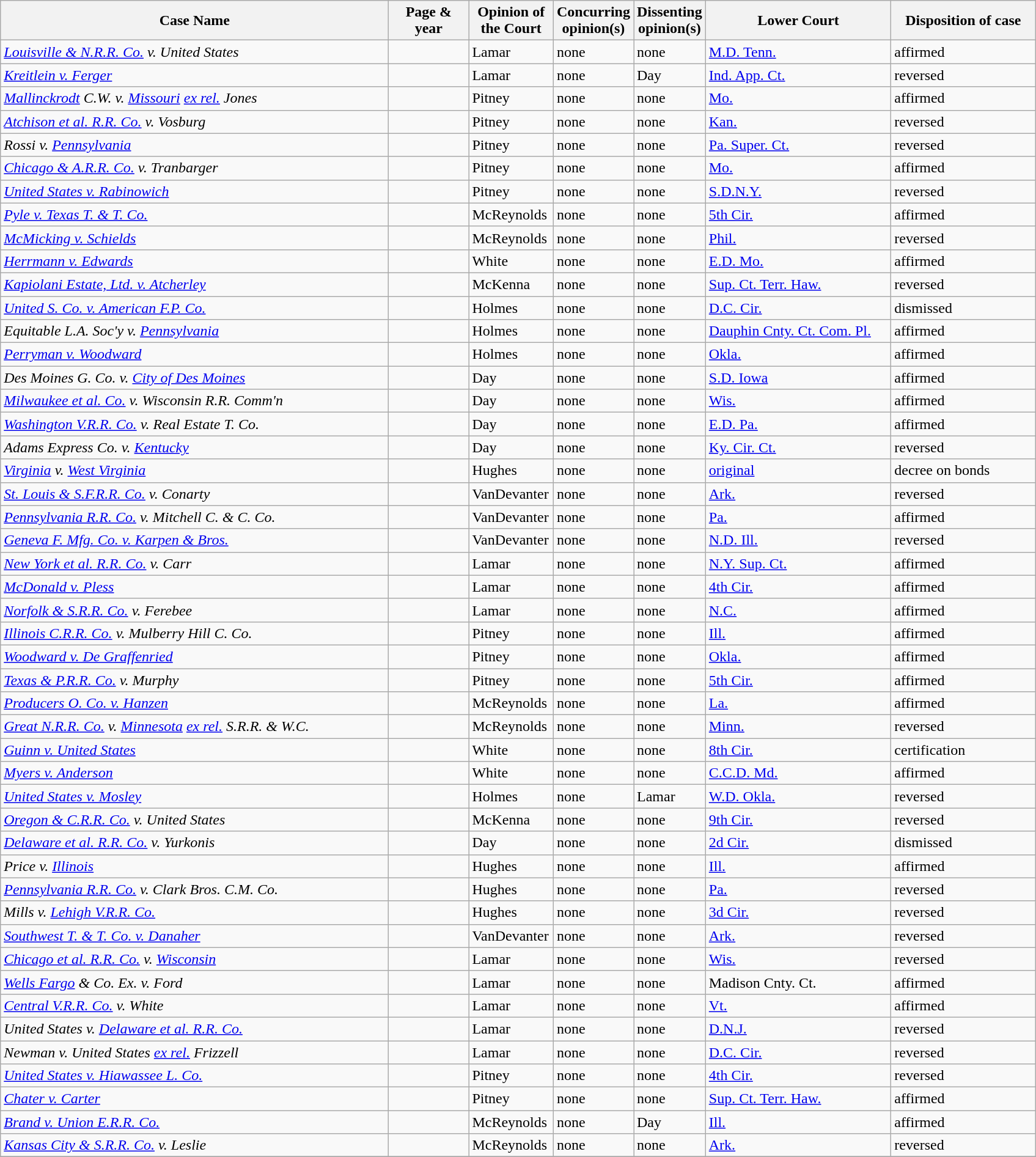<table class="wikitable sortable">
<tr>
<th scope="col" style="width: 416px;">Case Name</th>
<th scope="col" style="width: 80px;">Page & year</th>
<th scope="col" style="width: 85px;">Opinion of the Court</th>
<th scope="col" style="width: 10px;">Concurring opinion(s)</th>
<th scope="col" style="width: 10px;">Dissenting opinion(s)</th>
<th scope="col" style="width: 195px;">Lower Court</th>
<th scope="col" style="width: 150px;">Disposition of case</th>
</tr>
<tr>
<td><em><a href='#'>Louisville & N.R.R. Co.</a> v. United States</em></td>
<td align="right"></td>
<td>Lamar</td>
<td>none</td>
<td>none</td>
<td><a href='#'>M.D. Tenn.</a></td>
<td>affirmed</td>
</tr>
<tr>
<td><em><a href='#'>Kreitlein v. Ferger</a></em></td>
<td align="right"></td>
<td>Lamar</td>
<td>none</td>
<td>Day</td>
<td><a href='#'>Ind. App. Ct.</a></td>
<td>reversed</td>
</tr>
<tr>
<td><em><a href='#'>Mallinckrodt</a> C.W. v. <a href='#'>Missouri</a> <a href='#'>ex rel.</a> Jones</em></td>
<td align="right"></td>
<td>Pitney</td>
<td>none</td>
<td>none</td>
<td><a href='#'>Mo.</a></td>
<td>affirmed</td>
</tr>
<tr>
<td><em><a href='#'>Atchison et al. R.R. Co.</a> v. Vosburg</em></td>
<td align="right"></td>
<td>Pitney</td>
<td>none</td>
<td>none</td>
<td><a href='#'>Kan.</a></td>
<td>reversed</td>
</tr>
<tr>
<td><em>Rossi v. <a href='#'>Pennsylvania</a></em></td>
<td align="right"></td>
<td>Pitney</td>
<td>none</td>
<td>none</td>
<td><a href='#'>Pa. Super. Ct.</a></td>
<td>reversed</td>
</tr>
<tr>
<td><em><a href='#'>Chicago & A.R.R. Co.</a> v. Tranbarger</em></td>
<td align="right"></td>
<td>Pitney</td>
<td>none</td>
<td>none</td>
<td><a href='#'>Mo.</a></td>
<td>affirmed</td>
</tr>
<tr>
<td><em><a href='#'>United States v. Rabinowich</a></em></td>
<td align="right"></td>
<td>Pitney</td>
<td>none</td>
<td>none</td>
<td><a href='#'>S.D.N.Y.</a></td>
<td>reversed</td>
</tr>
<tr>
<td><em><a href='#'>Pyle v. Texas T. & T. Co.</a></em></td>
<td align="right"></td>
<td>McReynolds</td>
<td>none</td>
<td>none</td>
<td><a href='#'>5th Cir.</a></td>
<td>affirmed</td>
</tr>
<tr>
<td><em><a href='#'>McMicking v. Schields</a></em></td>
<td align="right"></td>
<td>McReynolds</td>
<td>none</td>
<td>none</td>
<td><a href='#'>Phil.</a></td>
<td>reversed</td>
</tr>
<tr>
<td><em><a href='#'>Herrmann v. Edwards</a></em></td>
<td align="right"></td>
<td>White</td>
<td>none</td>
<td>none</td>
<td><a href='#'>E.D. Mo.</a></td>
<td>affirmed</td>
</tr>
<tr>
<td><em><a href='#'>Kapiolani Estate, Ltd. v. Atcherley</a></em></td>
<td align="right"></td>
<td>McKenna</td>
<td>none</td>
<td>none</td>
<td><a href='#'>Sup. Ct. Terr. Haw.</a></td>
<td>reversed</td>
</tr>
<tr>
<td><em><a href='#'>United S. Co. v. American F.P. Co.</a></em></td>
<td align="right"></td>
<td>Holmes</td>
<td>none</td>
<td>none</td>
<td><a href='#'>D.C. Cir.</a></td>
<td>dismissed</td>
</tr>
<tr>
<td><em>Equitable L.A. Soc'y v. <a href='#'>Pennsylvania</a></em></td>
<td align="right"></td>
<td>Holmes</td>
<td>none</td>
<td>none</td>
<td><a href='#'>Dauphin Cnty. Ct. Com. Pl.</a></td>
<td>affirmed</td>
</tr>
<tr>
<td><em><a href='#'>Perryman v. Woodward</a></em></td>
<td align="right"></td>
<td>Holmes</td>
<td>none</td>
<td>none</td>
<td><a href='#'>Okla.</a></td>
<td>affirmed</td>
</tr>
<tr>
<td><em>Des Moines G. Co. v. <a href='#'>City of Des Moines</a></em></td>
<td align="right"></td>
<td>Day</td>
<td>none</td>
<td>none</td>
<td><a href='#'>S.D. Iowa</a></td>
<td>affirmed</td>
</tr>
<tr>
<td><em><a href='#'>Milwaukee et al. Co.</a> v. Wisconsin R.R. Comm'n</em></td>
<td align="right"></td>
<td>Day</td>
<td>none</td>
<td>none</td>
<td><a href='#'>Wis.</a></td>
<td>affirmed</td>
</tr>
<tr>
<td><em><a href='#'>Washington V.R.R. Co.</a> v. Real Estate T. Co.</em></td>
<td align="right"></td>
<td>Day</td>
<td>none</td>
<td>none</td>
<td><a href='#'>E.D. Pa.</a></td>
<td>affirmed</td>
</tr>
<tr>
<td><em>Adams Express Co. v. <a href='#'>Kentucky</a></em></td>
<td align="right"></td>
<td>Day</td>
<td>none</td>
<td>none</td>
<td><a href='#'>Ky. Cir. Ct.</a></td>
<td>reversed</td>
</tr>
<tr>
<td><em><a href='#'>Virginia</a> v. <a href='#'>West Virginia</a></em></td>
<td align="right"></td>
<td>Hughes</td>
<td>none</td>
<td>none</td>
<td><a href='#'>original</a></td>
<td>decree on bonds</td>
</tr>
<tr>
<td><em><a href='#'>St. Louis & S.F.R.R. Co.</a> v. Conarty</em></td>
<td align="right"></td>
<td>VanDevanter</td>
<td>none</td>
<td>none</td>
<td><a href='#'>Ark.</a></td>
<td>reversed</td>
</tr>
<tr>
<td><em><a href='#'>Pennsylvania R.R. Co.</a> v. Mitchell C. & C. Co.</em></td>
<td align="right"></td>
<td>VanDevanter</td>
<td>none</td>
<td>none</td>
<td><a href='#'>Pa.</a></td>
<td>affirmed</td>
</tr>
<tr>
<td><em><a href='#'>Geneva F. Mfg. Co. v. Karpen & Bros.</a></em></td>
<td align="right"></td>
<td>VanDevanter</td>
<td>none</td>
<td>none</td>
<td><a href='#'>N.D. Ill.</a></td>
<td>reversed</td>
</tr>
<tr>
<td><em><a href='#'>New York et al. R.R. Co.</a> v. Carr</em></td>
<td align="right"></td>
<td>Lamar</td>
<td>none</td>
<td>none</td>
<td><a href='#'>N.Y. Sup. Ct.</a></td>
<td>affirmed</td>
</tr>
<tr>
<td><em><a href='#'>McDonald v. Pless</a></em></td>
<td align="right"></td>
<td>Lamar</td>
<td>none</td>
<td>none</td>
<td><a href='#'>4th Cir.</a></td>
<td>affirmed</td>
</tr>
<tr>
<td><em><a href='#'>Norfolk & S.R.R. Co.</a> v. Ferebee</em></td>
<td align="right"></td>
<td>Lamar</td>
<td>none</td>
<td>none</td>
<td><a href='#'>N.C.</a></td>
<td>affirmed</td>
</tr>
<tr>
<td><em><a href='#'>Illinois C.R.R. Co.</a> v. Mulberry Hill C. Co.</em></td>
<td align="right"></td>
<td>Pitney</td>
<td>none</td>
<td>none</td>
<td><a href='#'>Ill.</a></td>
<td>affirmed</td>
</tr>
<tr>
<td><em><a href='#'>Woodward v. De Graffenried</a></em></td>
<td align="right"></td>
<td>Pitney</td>
<td>none</td>
<td>none</td>
<td><a href='#'>Okla.</a></td>
<td>affirmed</td>
</tr>
<tr>
<td><em><a href='#'>Texas & P.R.R. Co.</a> v. Murphy</em></td>
<td align="right"></td>
<td>Pitney</td>
<td>none</td>
<td>none</td>
<td><a href='#'>5th Cir.</a></td>
<td>affirmed</td>
</tr>
<tr>
<td><em><a href='#'>Producers O. Co. v. Hanzen</a></em></td>
<td align="right"></td>
<td>McReynolds</td>
<td>none</td>
<td>none</td>
<td><a href='#'>La.</a></td>
<td>affirmed</td>
</tr>
<tr>
<td><em><a href='#'>Great N.R.R. Co.</a> v. <a href='#'>Minnesota</a> <a href='#'>ex rel.</a> S.R.R. & W.C.</em></td>
<td align="right"></td>
<td>McReynolds</td>
<td>none</td>
<td>none</td>
<td><a href='#'>Minn.</a></td>
<td>reversed</td>
</tr>
<tr>
<td><em><a href='#'>Guinn v. United States</a></em></td>
<td align="right"></td>
<td>White</td>
<td>none</td>
<td>none</td>
<td><a href='#'>8th Cir.</a></td>
<td>certification</td>
</tr>
<tr>
<td><em><a href='#'>Myers v. Anderson</a></em></td>
<td align="right"></td>
<td>White</td>
<td>none</td>
<td>none</td>
<td><a href='#'>C.C.D. Md.</a></td>
<td>affirmed</td>
</tr>
<tr>
<td><em><a href='#'>United States v. Mosley</a></em></td>
<td align="right"></td>
<td>Holmes</td>
<td>none</td>
<td>Lamar</td>
<td><a href='#'>W.D. Okla.</a></td>
<td>reversed</td>
</tr>
<tr>
<td><em><a href='#'>Oregon & C.R.R. Co.</a> v. United States</em></td>
<td align="right"></td>
<td>McKenna</td>
<td>none</td>
<td>none</td>
<td><a href='#'>9th Cir.</a></td>
<td>reversed</td>
</tr>
<tr>
<td><em><a href='#'>Delaware et al. R.R. Co.</a> v. Yurkonis</em></td>
<td align="right"></td>
<td>Day</td>
<td>none</td>
<td>none</td>
<td><a href='#'>2d Cir.</a></td>
<td>dismissed</td>
</tr>
<tr>
<td><em>Price v. <a href='#'>Illinois</a></em></td>
<td align="right"></td>
<td>Hughes</td>
<td>none</td>
<td>none</td>
<td><a href='#'>Ill.</a></td>
<td>affirmed</td>
</tr>
<tr>
<td><em><a href='#'>Pennsylvania R.R. Co.</a> v. Clark Bros. C.M. Co.</em></td>
<td align="right"></td>
<td>Hughes</td>
<td>none</td>
<td>none</td>
<td><a href='#'>Pa.</a></td>
<td>reversed</td>
</tr>
<tr>
<td><em>Mills v. <a href='#'>Lehigh V.R.R. Co.</a></em></td>
<td align="right"></td>
<td>Hughes</td>
<td>none</td>
<td>none</td>
<td><a href='#'>3d Cir.</a></td>
<td>reversed</td>
</tr>
<tr>
<td><em><a href='#'>Southwest T. & T. Co. v. Danaher</a></em></td>
<td align="right"></td>
<td>VanDevanter</td>
<td>none</td>
<td>none</td>
<td><a href='#'>Ark.</a></td>
<td>reversed</td>
</tr>
<tr>
<td><em><a href='#'>Chicago et al. R.R. Co.</a> v. <a href='#'>Wisconsin</a></em></td>
<td align="right"></td>
<td>Lamar</td>
<td>none</td>
<td>none</td>
<td><a href='#'>Wis.</a></td>
<td>reversed</td>
</tr>
<tr>
<td><em><a href='#'>Wells Fargo</a> & Co. Ex. v. Ford</em></td>
<td align="right"></td>
<td>Lamar</td>
<td>none</td>
<td>none</td>
<td>Madison Cnty. Ct.</td>
<td>affirmed</td>
</tr>
<tr>
<td><em><a href='#'>Central V.R.R. Co.</a> v. White</em></td>
<td align="right"></td>
<td>Lamar</td>
<td>none</td>
<td>none</td>
<td><a href='#'>Vt.</a></td>
<td>affirmed</td>
</tr>
<tr>
<td><em>United States v. <a href='#'>Delaware et al. R.R. Co.</a></em></td>
<td align="right"></td>
<td>Lamar</td>
<td>none</td>
<td>none</td>
<td><a href='#'>D.N.J.</a></td>
<td>reversed</td>
</tr>
<tr>
<td><em>Newman v. United States <a href='#'>ex rel.</a> Frizzell</em></td>
<td align="right"></td>
<td>Lamar</td>
<td>none</td>
<td>none</td>
<td><a href='#'>D.C. Cir.</a></td>
<td>reversed</td>
</tr>
<tr>
<td><em><a href='#'>United States v. Hiawassee L. Co.</a></em></td>
<td align="right"></td>
<td>Pitney</td>
<td>none</td>
<td>none</td>
<td><a href='#'>4th Cir.</a></td>
<td>reversed</td>
</tr>
<tr>
<td><em><a href='#'>Chater v. Carter</a></em></td>
<td align="right"></td>
<td>Pitney</td>
<td>none</td>
<td>none</td>
<td><a href='#'>Sup. Ct. Terr. Haw.</a></td>
<td>affirmed</td>
</tr>
<tr>
<td><em><a href='#'>Brand v. Union E.R.R. Co.</a></em></td>
<td align="right"></td>
<td>McReynolds</td>
<td>none</td>
<td>Day</td>
<td><a href='#'>Ill.</a></td>
<td>affirmed</td>
</tr>
<tr>
<td><em><a href='#'>Kansas City & S.R.R. Co.</a> v. Leslie</em></td>
<td align="right"></td>
<td>McReynolds</td>
<td>none</td>
<td>none</td>
<td><a href='#'>Ark.</a></td>
<td>reversed</td>
</tr>
<tr>
</tr>
</table>
